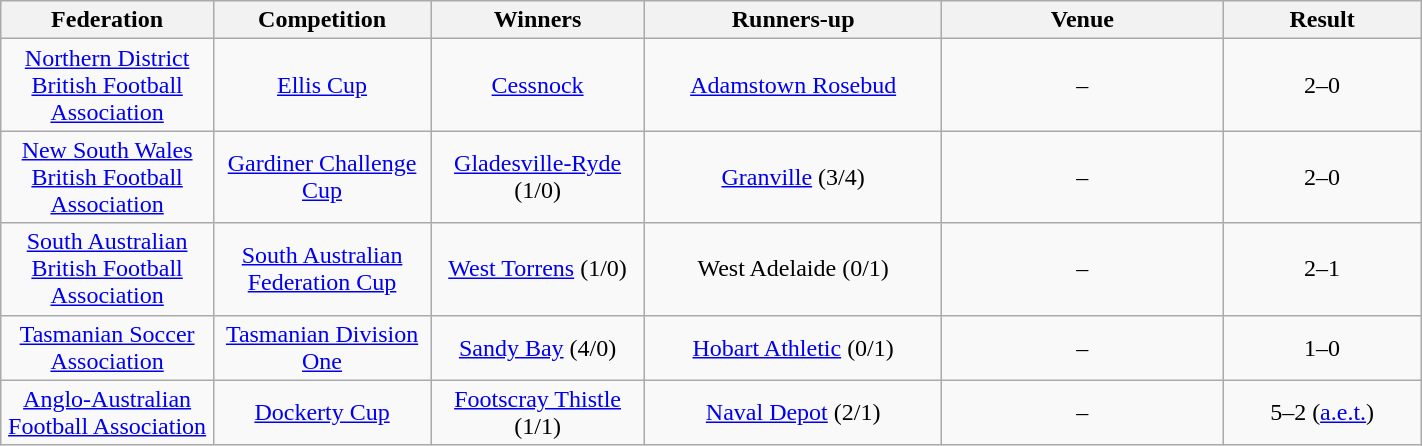<table class="wikitable" width="75%">
<tr>
<th style="width:10em">Federation</th>
<th style="width:10em">Competition</th>
<th style="width:10em">Winners</th>
<th style="width:15em">Runners-up</th>
<th style="width:15em">Venue</th>
<th style="width:10em">Result</th>
</tr>
<tr>
<td align="center"><a href='#'>Northern District British Football Association</a></td>
<td align="center"><a href='#'>Ellis Cup</a></td>
<td align="center"><a href='#'>Cessnock</a></td>
<td align="center"><a href='#'>Adamstown Rosebud</a></td>
<td align="center">–</td>
<td align="center">2–0</td>
</tr>
<tr>
<td align="center"><a href='#'>New South Wales British Football Association</a></td>
<td align="center"><a href='#'>Gardiner Challenge Cup</a></td>
<td align="center"><a href='#'>Gladesville-Ryde</a> (1/0)</td>
<td align="center"><a href='#'>Granville</a> (3/4)</td>
<td align="center">–</td>
<td align="center">2–0</td>
</tr>
<tr>
<td align="center"><a href='#'>South Australian British Football Association</a></td>
<td align="center"><a href='#'>South Australian Federation Cup</a></td>
<td align="center"><a href='#'>West Torrens</a> (1/0)</td>
<td align="center">West Adelaide (0/1)</td>
<td align="center">–</td>
<td align="center">2–1</td>
</tr>
<tr>
<td align="center"><a href='#'>Tasmanian Soccer Association</a></td>
<td align="center"><a href='#'>Tasmanian Division One</a></td>
<td align="center"><a href='#'>Sandy Bay</a> (4/0)</td>
<td align="center"><a href='#'>Hobart Athletic</a> (0/1)</td>
<td align="center">–</td>
<td align="center">1–0</td>
</tr>
<tr>
<td align="center"><a href='#'>Anglo-Australian Football Association</a></td>
<td align="center"><a href='#'>Dockerty Cup</a></td>
<td align="center"><a href='#'>Footscray Thistle</a> (1/1)</td>
<td align="center"><a href='#'>Naval Depot</a> (2/1)</td>
<td align="center">–</td>
<td align="center">5–2 (<a href='#'>a.e.t.</a>)</td>
</tr>
</table>
